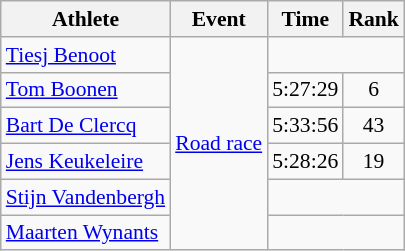<table class="wikitable" style="font-size:90%">
<tr>
<th>Athlete</th>
<th>Event</th>
<th>Time</th>
<th>Rank</th>
</tr>
<tr align=center>
<td align=left><a href='#'>Tiesj Benoot</a></td>
<td align=left rowspan=6><a href='#'>Road race</a></td>
<td colspan=2></td>
</tr>
<tr align=center>
<td align=left><a href='#'>Tom Boonen</a></td>
<td>5:27:29</td>
<td>6</td>
</tr>
<tr align=center>
<td align=left><a href='#'>Bart De Clercq</a></td>
<td>5:33:56</td>
<td>43</td>
</tr>
<tr align=center>
<td align=left><a href='#'>Jens Keukeleire</a></td>
<td>5:28:26</td>
<td>19</td>
</tr>
<tr align=center>
<td align=left><a href='#'>Stijn Vandenbergh</a></td>
<td colspan=2></td>
</tr>
<tr align=center>
<td align=left><a href='#'>Maarten Wynants</a></td>
<td colspan=2></td>
</tr>
</table>
